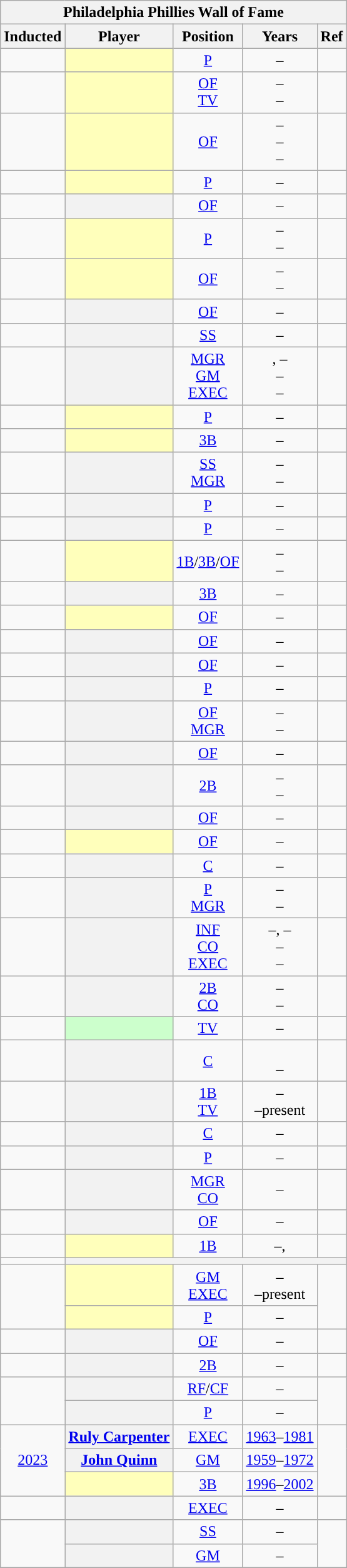<table class="wikitable">
<tr>
<th colspan="6"><strong>Philadelphia Phillies Wall of Fame</strong></th>
</tr>
<tr>
<th scope="col">Inducted</th>
<th scope="col">Player</th>
<th scope="col">Position</th>
<th scope="col">Years</th>
<th class="unsortable">Ref</th>
</tr>
<tr align="center">
<td></td>
<th scope="row" style="background-color:#ffffbb;"><sup></sup></th>
<td><a href='#'>P</a></td>
<td>–</td>
<td></td>
</tr>
<tr align="center">
<td></td>
<th scope="row" style="background-color:#ffffbb;"><sup></sup></th>
<td><a href='#'>OF</a><br><a href='#'>TV</a></td>
<td>–<br>–</td>
<td></td>
</tr>
<tr align="center">
<td></td>
<th scope="row" style="background-color:#ffffbb;"><sup></sup></th>
<td><a href='#'>OF</a></td>
<td>–<br>–<br>–</td>
<td></td>
</tr>
<tr align="center">
<td></td>
<th scope="row" style="background-color:#ffffbb;"><sup></sup></th>
<td><a href='#'>P</a></td>
<td>–<br></td>
<td></td>
</tr>
<tr align="center">
<td></td>
<th scope="row"></th>
<td><a href='#'>OF</a></td>
<td>–</td>
<td></td>
</tr>
<tr align="center">
<td></td>
<th scope="row" style="background-color:#ffffbb;"><sup></sup></th>
<td><a href='#'>P</a></td>
<td>–<br>–</td>
<td></td>
</tr>
<tr align="center">
<td></td>
<th scope="row" style="background-color:#ffffbb;"><sup></sup></th>
<td><a href='#'>OF</a></td>
<td>–<br>–</td>
<td></td>
</tr>
<tr align="center">
<td></td>
<th scope="row"></th>
<td><a href='#'>OF</a></td>
<td>–</td>
<td></td>
</tr>
<tr align="center">
<td></td>
<th scope="row"></th>
<td><a href='#'>SS</a></td>
<td>–</td>
<td></td>
</tr>
<tr align="center">
<td></td>
<th scope="row"></th>
<td><a href='#'>MGR</a><br><a href='#'>GM</a><br><a href='#'>EXEC</a></td>
<td>, –<br>–<br>–</td>
<td></td>
</tr>
<tr align="center">
<td></td>
<th scope="row" style="background-color:#ffffbb;"><sup></sup></th>
<td><a href='#'>P</a></td>
<td>–</td>
<td></td>
</tr>
<tr align="center">
<td></td>
<th scope="row" style="background-color:#ffffbb;"><sup></sup></th>
<td><a href='#'>3B</a></td>
<td>–</td>
<td></td>
</tr>
<tr align="center">
<td></td>
<th scope="row"></th>
<td><a href='#'>SS</a><br><a href='#'>MGR</a></td>
<td>–<br>–</td>
<td></td>
</tr>
<tr align="center">
<td></td>
<th scope="row"></th>
<td><a href='#'>P</a></td>
<td>–</td>
<td></td>
</tr>
<tr align="center">
<td></td>
<th scope="row"></th>
<td><a href='#'>P</a></td>
<td>–</td>
<td></td>
</tr>
<tr align="center">
<td></td>
<th scope="row" style="background-color:#ffffbb;"><sup></sup></th>
<td><a href='#'>1B</a>/<a href='#'>3B</a>/<a href='#'>OF</a></td>
<td>–<br>–</td>
<td></td>
</tr>
<tr align="center">
<td></td>
<th scope="row"></th>
<td><a href='#'>3B</a></td>
<td>–</td>
<td></td>
</tr>
<tr align="center">
<td></td>
<th scope="row" style="background-color:#ffffbb;"><sup></sup></th>
<td><a href='#'>OF</a></td>
<td>–</td>
<td></td>
</tr>
<tr align="center">
<td></td>
<th scope="row"></th>
<td><a href='#'>OF</a></td>
<td>–</td>
<td></td>
</tr>
<tr align="center">
<td></td>
<th scope="row"></th>
<td><a href='#'>OF</a></td>
<td>–</td>
<td></td>
</tr>
<tr align="center">
<td></td>
<th scope="row"></th>
<td><a href='#'>P</a></td>
<td>–</td>
<td></td>
</tr>
<tr align="center">
<td></td>
<th scope="row"></th>
<td><a href='#'>OF</a><br><a href='#'>MGR</a></td>
<td>–<br>–</td>
<td></td>
</tr>
<tr align="center">
<td></td>
<th scope="row"></th>
<td><a href='#'>OF</a></td>
<td>–</td>
<td></td>
</tr>
<tr align="center">
<td></td>
<th scope="row"></th>
<td><a href='#'>2B</a></td>
<td>–<br>–</td>
<td></td>
</tr>
<tr align="center">
<td></td>
<th scope="row"></th>
<td><a href='#'>OF</a></td>
<td>–</td>
<td></td>
</tr>
<tr align="center">
<td></td>
<th scope="row" style="background-color:#ffffbb;"><sup></sup></th>
<td><a href='#'>OF</a></td>
<td>–</td>
<td></td>
</tr>
<tr align="center">
<td></td>
<th scope="row"></th>
<td><a href='#'>C</a></td>
<td>–</td>
<td><br><onlyinclude></td>
</tr>
<tr align="center">
<td></td>
<th scope="row"></th>
<td><a href='#'>P</a><br><a href='#'>MGR</a></td>
<td>–<br>–</td>
<td></td>
</tr>
<tr align="center">
<td></td>
<th scope="row"></th>
<td><a href='#'>INF</a><br><a href='#'>CO</a><br><a href='#'>EXEC</a></td>
<td>–, –<br>–<br>–</td>
<td></td>
</tr>
<tr align="center">
<td></td>
<th scope="row"></th>
<td><a href='#'>2B</a><br><a href='#'>CO</a></td>
<td>–<br>–</td>
<td></td>
</tr>
<tr align="center">
<td></td>
<th scope="row" style="background:#cfc;"><sup></sup></th>
<td><a href='#'>TV</a></td>
<td>–</td>
<td></td>
</tr>
<tr align="center">
<td></td>
<th scope="row"></th>
<td><a href='#'>C</a></td>
<td><br>–</td>
<td></td>
</tr>
<tr align="center">
<td></td>
<th scope="row"></th>
<td><a href='#'>1B</a><br><a href='#'>TV</a></td>
<td>–<br>–present</td>
<td></td>
</tr>
<tr align="center">
<td></td>
<th scope="row"></th>
<td><a href='#'>C</a></td>
<td>–</td>
<td></td>
</tr>
<tr align="center">
<td></td>
<th scope="row"></th>
<td><a href='#'>P</a></td>
<td>–</td>
<td></td>
</tr>
<tr align="center">
<td></td>
<th scope="row"></th>
<td><a href='#'>MGR</a><br><a href='#'>CO</a></td>
<td>–<br></td>
<td></td>
</tr>
<tr align="center">
<td></td>
<th scope="row"></th>
<td><a href='#'>OF</a></td>
<td>–</td>
<td></td>
</tr>
<tr align="center">
<td></td>
<th scope="row" style="background-color:#ffffbb;"><sup></sup></th>
<td><a href='#'>1B</a></td>
<td>–, </td>
<td></td>
</tr>
<tr align="center">
<td></td>
<th colspan="5"></th>
</tr>
<tr align="center">
<td rowspan=2></td>
<th scope="row" style="background-color:#ffffbb;"><sup></sup></th>
<td><a href='#'>GM</a><br><a href='#'>EXEC</a></td>
<td>–<br>–present</td>
<td rowspan=2></td>
</tr>
<tr align="center">
<th scope="row" style="background-color:#ffffbb;"><sup></sup></th>
<td><a href='#'>P</a></td>
<td>–</td>
</tr>
<tr align="center">
<td></td>
<th scope="row"></th>
<td><a href='#'>OF</a></td>
<td>–</td>
<td></td>
</tr>
<tr align="center">
<td></td>
<th scope="row"></th>
<td><a href='#'>2B</a></td>
<td>–</td>
<td></td>
</tr>
<tr align="center">
<td rowspan=2></td>
<th scope="row"></th>
<td><a href='#'>RF</a>/<a href='#'>CF</a></td>
<td>–</td>
<td rowspan=2></td>
</tr>
<tr align="center">
<th scope="row"></th>
<td><a href='#'>P</a></td>
<td>–</td>
</tr>
<tr align="center">
<td rowspan="3"><a href='#'>2023</a></td>
<th><a href='#'>Ruly Carpenter</a></th>
<td><a href='#'>EXEC</a></td>
<td><a href='#'>1963</a>–<a href='#'>1981</a></td>
<td rowspan="3"></td>
</tr>
<tr align="center">
<th><a href='#'>John Quinn</a></th>
<td><a href='#'>GM</a></td>
<td><a href='#'>1959</a>–<a href='#'>1972</a></td>
</tr>
<tr align="center">
<th scope="row" style="background-color:#ffffbb;"><sup></sup></th>
<td><a href='#'>3B</a></td>
<td><a href='#'>1996</a>–<a href='#'>2002</a></td>
</tr>
<tr align="center">
<td rowspan=1></td>
<th scope="row"></th>
<td><a href='#'>EXEC</a></td>
<td>–</td>
<td rowspan=1></td>
</tr>
<tr align="center">
<td rowspan=2></td>
<th scope="row"></th>
<td><a href='#'>SS</a></td>
<td>–</td>
<td rowspan=2></td>
</tr>
<tr align="center">
<th scope="row"></th>
<td><a href='#'>GM</a></td>
<td>–</td>
</tr>
<tr align="center">
</tr>
</table>
